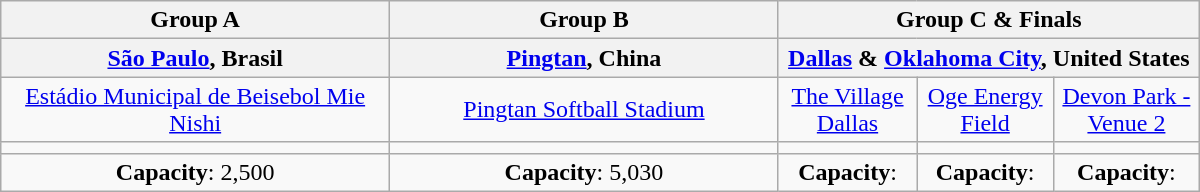<table class="wikitable" style="text-align:center" width="800">
<tr>
<th width="25%">Group A</th>
<th width="25%">Group B</th>
<th colspan=3 width=25%>Group C & Finals</th>
</tr>
<tr>
<th> <a href='#'>São Paulo</a>, Brasil</th>
<th> <a href='#'>Pingtan</a>, China</th>
<th colspan=3> <a href='#'>Dallas</a> & <a href='#'>Oklahoma City</a>, United States</th>
</tr>
<tr>
<td><a href='#'>Estádio Municipal de Beisebol Mie Nishi</a></td>
<td><a href='#'>Pingtan Softball Stadium</a></td>
<td><a href='#'>The Village Dallas</a></td>
<td><a href='#'>Oge Energy Field</a></td>
<td><a href='#'>Devon Park - Venue 2</a></td>
</tr>
<tr>
<td></td>
<td></td>
<td></td>
<td></td>
</tr>
<tr align=center>
<td><strong>Capacity</strong>: 2,500</td>
<td><strong>Capacity</strong>: 5,030</td>
<td><strong>Capacity</strong>:</td>
<td><strong>Capacity</strong>:</td>
<td><strong>Capacity</strong>:</td>
</tr>
</table>
